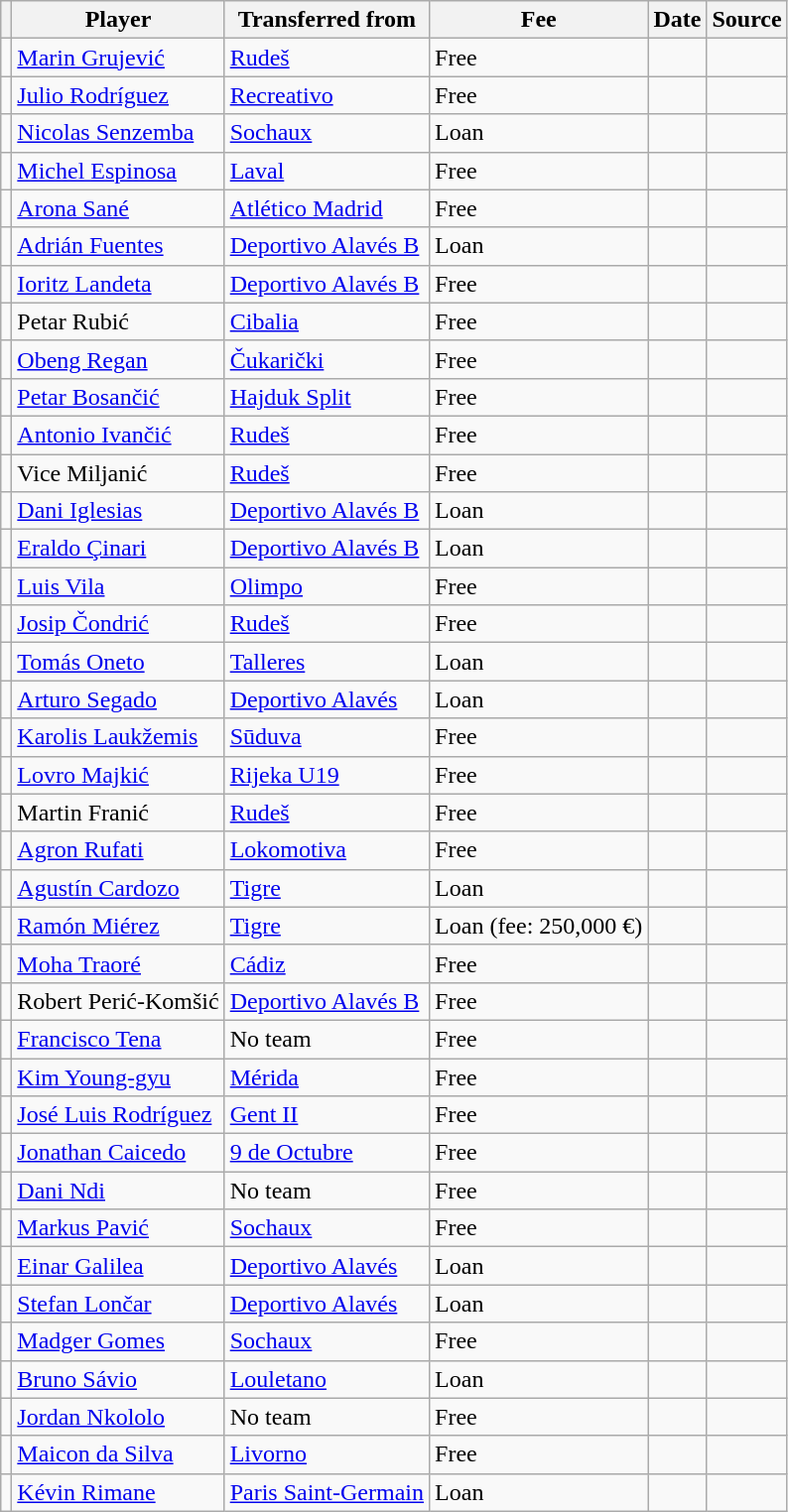<table class="wikitable plainrowheaders sortable">
<tr>
<th></th>
<th scope=col>Player</th>
<th>Transferred from</th>
<th scope=col>Fee</th>
<th scope=col>Date</th>
<th scope=col>Source</th>
</tr>
<tr>
<td align=center></td>
<td> <a href='#'>Marin Grujević</a></td>
<td> <a href='#'>Rudeš</a></td>
<td>Free</td>
<td></td>
<td></td>
</tr>
<tr>
<td align=center></td>
<td> <a href='#'>Julio Rodríguez</a></td>
<td> <a href='#'>Recreativo</a></td>
<td>Free</td>
<td></td>
<td></td>
</tr>
<tr>
<td align=center></td>
<td> <a href='#'>Nicolas Senzemba</a></td>
<td> <a href='#'>Sochaux</a></td>
<td>Loan</td>
<td></td>
<td></td>
</tr>
<tr>
<td align=center></td>
<td> <a href='#'>Michel Espinosa</a></td>
<td> <a href='#'>Laval</a></td>
<td>Free</td>
<td></td>
<td></td>
</tr>
<tr>
<td align=center></td>
<td> <a href='#'>Arona Sané</a></td>
<td> <a href='#'>Atlético Madrid</a></td>
<td>Free</td>
<td></td>
<td></td>
</tr>
<tr>
<td align=center></td>
<td> <a href='#'>Adrián Fuentes</a></td>
<td> <a href='#'>Deportivo Alavés B</a></td>
<td>Loan</td>
<td></td>
<td></td>
</tr>
<tr>
<td align=center></td>
<td> <a href='#'>Ioritz Landeta</a></td>
<td> <a href='#'>Deportivo Alavés B</a></td>
<td>Free</td>
<td></td>
<td></td>
</tr>
<tr>
<td align=center></td>
<td> Petar Rubić</td>
<td> <a href='#'>Cibalia</a></td>
<td>Free</td>
<td></td>
<td></td>
</tr>
<tr>
<td align=center></td>
<td> <a href='#'>Obeng Regan</a></td>
<td> <a href='#'>Čukarički</a></td>
<td>Free</td>
<td></td>
<td></td>
</tr>
<tr>
<td align=center></td>
<td> <a href='#'>Petar Bosančić</a></td>
<td> <a href='#'>Hajduk Split</a></td>
<td>Free</td>
<td></td>
<td></td>
</tr>
<tr>
<td align=center></td>
<td> <a href='#'>Antonio Ivančić</a></td>
<td> <a href='#'>Rudeš</a></td>
<td>Free</td>
<td></td>
<td></td>
</tr>
<tr>
<td align=center></td>
<td> Vice Miljanić</td>
<td> <a href='#'>Rudeš</a></td>
<td>Free</td>
<td></td>
<td></td>
</tr>
<tr>
<td align=center></td>
<td> <a href='#'>Dani Iglesias</a></td>
<td> <a href='#'>Deportivo Alavés B</a></td>
<td>Loan</td>
<td></td>
<td></td>
</tr>
<tr>
<td align=center></td>
<td> <a href='#'>Eraldo Çinari</a></td>
<td> <a href='#'>Deportivo Alavés B</a></td>
<td>Loan</td>
<td></td>
<td></td>
</tr>
<tr>
<td align=center></td>
<td> <a href='#'>Luis Vila</a></td>
<td> <a href='#'>Olimpo</a></td>
<td>Free</td>
<td></td>
<td></td>
</tr>
<tr>
<td align=center></td>
<td> <a href='#'>Josip Čondrić</a></td>
<td> <a href='#'>Rudeš</a></td>
<td>Free</td>
<td></td>
<td></td>
</tr>
<tr>
<td align=center></td>
<td> <a href='#'>Tomás Oneto</a></td>
<td> <a href='#'>Talleres</a></td>
<td>Loan</td>
<td></td>
<td></td>
</tr>
<tr>
<td align=center></td>
<td> <a href='#'>Arturo Segado</a></td>
<td> <a href='#'>Deportivo Alavés</a></td>
<td>Loan</td>
<td></td>
<td></td>
</tr>
<tr>
<td align=center></td>
<td> <a href='#'>Karolis Laukžemis</a></td>
<td> <a href='#'>Sūduva</a></td>
<td>Free</td>
<td></td>
<td></td>
</tr>
<tr>
<td align=center></td>
<td> <a href='#'>Lovro Majkić</a></td>
<td> <a href='#'>Rijeka U19</a></td>
<td>Free</td>
<td></td>
<td></td>
</tr>
<tr>
<td align=center></td>
<td> Martin Franić</td>
<td> <a href='#'>Rudeš</a></td>
<td>Free</td>
<td></td>
<td></td>
</tr>
<tr>
<td align=center></td>
<td> <a href='#'>Agron Rufati</a></td>
<td> <a href='#'>Lokomotiva</a></td>
<td>Free</td>
<td></td>
<td></td>
</tr>
<tr>
<td align=center></td>
<td> <a href='#'>Agustín Cardozo</a></td>
<td> <a href='#'>Tigre</a></td>
<td>Loan</td>
<td></td>
<td></td>
</tr>
<tr>
<td align=center></td>
<td> <a href='#'>Ramón Miérez</a></td>
<td> <a href='#'>Tigre</a></td>
<td>Loan (fee: 250,000 €)</td>
<td></td>
<td></td>
</tr>
<tr>
<td align=center></td>
<td> <a href='#'>Moha Traoré</a></td>
<td> <a href='#'>Cádiz</a></td>
<td>Free</td>
<td></td>
<td></td>
</tr>
<tr>
<td align=center></td>
<td> Robert Perić-Komšić</td>
<td> <a href='#'>Deportivo Alavés B</a></td>
<td>Free</td>
<td></td>
<td></td>
</tr>
<tr>
<td align=center></td>
<td> <a href='#'>Francisco Tena</a></td>
<td>No team</td>
<td>Free</td>
<td></td>
<td></td>
</tr>
<tr>
<td align=center></td>
<td> <a href='#'>Kim Young-gyu</a></td>
<td> <a href='#'>Mérida</a></td>
<td>Free</td>
<td></td>
<td></td>
</tr>
<tr>
<td align=center></td>
<td> <a href='#'>José Luis Rodríguez</a></td>
<td> <a href='#'>Gent II</a></td>
<td>Free</td>
<td></td>
<td></td>
</tr>
<tr>
<td align=center></td>
<td> <a href='#'>Jonathan Caicedo</a></td>
<td> <a href='#'>9 de Octubre</a></td>
<td>Free</td>
<td></td>
<td></td>
</tr>
<tr>
<td align=center></td>
<td> <a href='#'>Dani Ndi</a></td>
<td>No team</td>
<td>Free</td>
<td></td>
<td></td>
</tr>
<tr>
<td align=center></td>
<td> <a href='#'>Markus Pavić</a></td>
<td> <a href='#'>Sochaux</a></td>
<td>Free</td>
<td></td>
<td></td>
</tr>
<tr>
<td align=center></td>
<td> <a href='#'>Einar Galilea</a></td>
<td> <a href='#'>Deportivo Alavés</a></td>
<td>Loan</td>
<td></td>
<td></td>
</tr>
<tr>
<td align=center></td>
<td> <a href='#'>Stefan Lončar</a></td>
<td> <a href='#'>Deportivo Alavés</a></td>
<td>Loan</td>
<td></td>
<td></td>
</tr>
<tr>
<td align=center></td>
<td> <a href='#'>Madger Gomes</a></td>
<td> <a href='#'>Sochaux</a></td>
<td>Free</td>
<td></td>
<td></td>
</tr>
<tr>
<td align=center></td>
<td> <a href='#'>Bruno Sávio</a></td>
<td> <a href='#'>Louletano</a></td>
<td>Loan</td>
<td></td>
<td></td>
</tr>
<tr>
<td align=center></td>
<td> <a href='#'>Jordan Nkololo</a></td>
<td>No team</td>
<td>Free</td>
<td></td>
<td></td>
</tr>
<tr>
<td align=center></td>
<td> <a href='#'>Maicon da Silva</a></td>
<td> <a href='#'>Livorno</a></td>
<td>Free</td>
<td></td>
<td></td>
</tr>
<tr>
<td align=center></td>
<td> <a href='#'>Kévin Rimane</a></td>
<td> <a href='#'>Paris Saint-Germain</a></td>
<td>Loan</td>
<td></td>
<td></td>
</tr>
</table>
